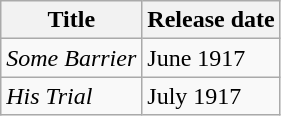<table class="wikitable">
<tr>
<th>Title</th>
<th>Release date</th>
</tr>
<tr>
<td><em>Some Barrier</em></td>
<td>June 1917</td>
</tr>
<tr>
<td><em>His Trial</em></td>
<td>July 1917</td>
</tr>
</table>
